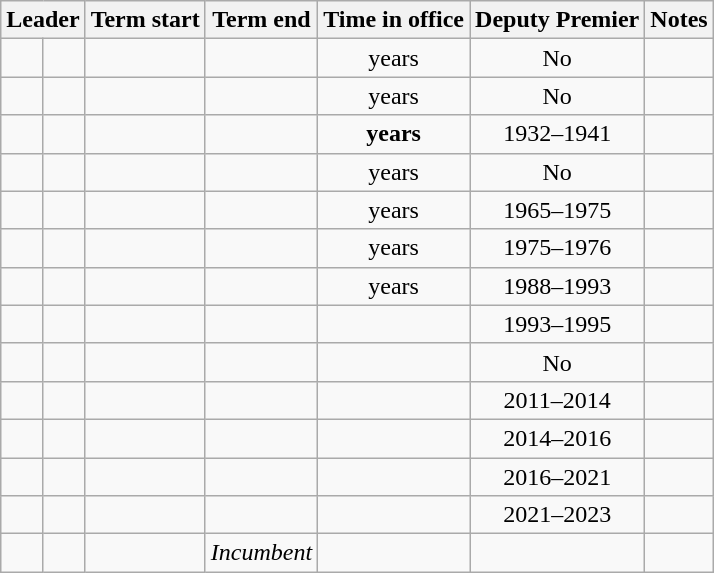<table class="wikitable sortable">
<tr>
<th colspan=2>Leader</th>
<th>Term start</th>
<th>Term end</th>
<th>Time in office</th>
<th>Deputy Premier</th>
<th>Notes</th>
</tr>
<tr align=center>
<td></td>
<td></td>
<td></td>
<td></td>
<td> years</td>
<td>No</td>
<td></td>
</tr>
<tr align=center>
<td></td>
<td></td>
<td></td>
<td></td>
<td> years</td>
<td>No</td>
<td></td>
</tr>
<tr align=center>
<td></td>
<td></td>
<td></td>
<td></td>
<td><strong> years</strong></td>
<td>1932–1941</td>
<td></td>
</tr>
<tr align=center>
<td></td>
<td></td>
<td></td>
<td></td>
<td> years</td>
<td>No</td>
<td></td>
</tr>
<tr align=center>
<td></td>
<td></td>
<td></td>
<td></td>
<td> years</td>
<td>1965–1975</td>
<td></td>
</tr>
<tr align=center>
<td></td>
<td></td>
<td></td>
<td></td>
<td> years</td>
<td>1975–1976</td>
<td></td>
</tr>
<tr align=center>
<td></td>
<td></td>
<td></td>
<td></td>
<td> years</td>
<td>1988–1993</td>
<td></td>
</tr>
<tr align=center>
<td></td>
<td></td>
<td></td>
<td></td>
<td></td>
<td>1993–1995</td>
<td></td>
</tr>
<tr align=center>
<td></td>
<td></td>
<td></td>
<td></td>
<td></td>
<td>No</td>
<td></td>
</tr>
<tr align=center>
<td></td>
<td></td>
<td></td>
<td></td>
<td></td>
<td>2011–2014</td>
<td></td>
</tr>
<tr align=center>
<td></td>
<td></td>
<td></td>
<td></td>
<td></td>
<td>2014–2016</td>
<td></td>
</tr>
<tr align=center>
<td></td>
<td></td>
<td></td>
<td></td>
<td></td>
<td>2016–2021</td>
<td></td>
</tr>
<tr align=center>
<td></td>
<td></td>
<td></td>
<td></td>
<td></td>
<td>2021–2023</td>
<td></td>
</tr>
<tr align=center>
<td></td>
<td></td>
<td></td>
<td><em>Incumbent</em></td>
<td></td>
<td></td>
<td></td>
</tr>
</table>
